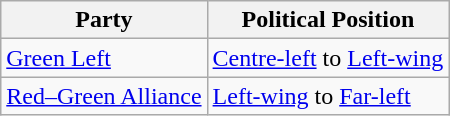<table class="wikitable mw-collapsible mw-collapsed">
<tr>
<th>Party</th>
<th>Political Position</th>
</tr>
<tr>
<td><a href='#'>Green Left</a></td>
<td><a href='#'>Centre-left</a> to <a href='#'>Left-wing</a></td>
</tr>
<tr>
<td><a href='#'>Red–Green Alliance</a></td>
<td><a href='#'>Left-wing</a> to <a href='#'>Far-left</a></td>
</tr>
</table>
